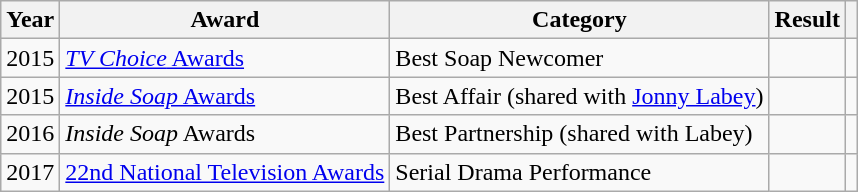<table class="wikitable sortable">
<tr>
<th>Year</th>
<th>Award</th>
<th>Category</th>
<th>Result</th>
<th scope=col class=unsortable></th>
</tr>
<tr>
<td>2015</td>
<td><a href='#'><em>TV Choice</em> Awards</a></td>
<td>Best Soap Newcomer</td>
<td></td>
<td align="center"></td>
</tr>
<tr>
<td>2015</td>
<td><a href='#'><em>Inside Soap</em> Awards</a></td>
<td>Best Affair (shared with <a href='#'>Jonny Labey</a>)</td>
<td></td>
<td align="center"></td>
</tr>
<tr>
<td>2016</td>
<td><em>Inside Soap</em> Awards</td>
<td>Best Partnership (shared with Labey)</td>
<td></td>
<td align="center"></td>
</tr>
<tr>
<td>2017</td>
<td><a href='#'>22nd National Television Awards</a></td>
<td>Serial Drama Performance</td>
<td></td>
<td align="center"></td>
</tr>
</table>
